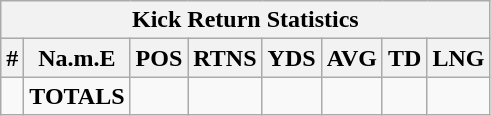<table class="wikitable sortable collapsible collapsed">
<tr>
<th colspan="8">Kick Return Statistics</th>
</tr>
<tr>
<th>#</th>
<th>Na.m.E</th>
<th>POS</th>
<th>RTNS</th>
<th>YDS</th>
<th>AVG</th>
<th>TD</th>
<th>LNG</th>
</tr>
<tr>
<td></td>
<td><strong>TOTALS</strong></td>
<td></td>
<td></td>
<td></td>
<td></td>
<td></td>
<td></td>
</tr>
</table>
